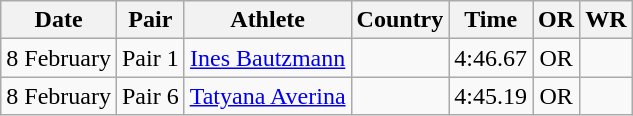<table class="wikitable" style="text-align:center">
<tr>
<th>Date</th>
<th>Pair</th>
<th>Athlete</th>
<th>Country</th>
<th>Time</th>
<th>OR</th>
<th>WR</th>
</tr>
<tr>
<td>8 February</td>
<td>Pair 1</td>
<td><a href='#'>Ines Bautzmann</a></td>
<td></td>
<td>4:46.67</td>
<td>OR</td>
<td></td>
</tr>
<tr>
<td>8 February</td>
<td>Pair 6</td>
<td><a href='#'>Tatyana Averina</a></td>
<td></td>
<td>4:45.19</td>
<td>OR</td>
<td></td>
</tr>
</table>
